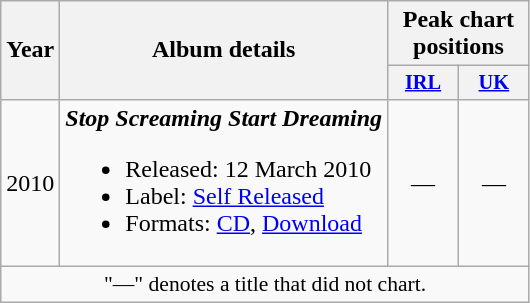<table class="wikitable" style=text-align:center;>
<tr>
<th rowspan="2">Year</th>
<th rowspan="2">Album details</th>
<th colspan="2">Peak chart positions</th>
</tr>
<tr>
<th style="width:3em;font-size:85%"><a href='#'>IRL</a></th>
<th style="width:3em;font-size:85%"><a href='#'>UK</a></th>
</tr>
<tr>
<td>2010</td>
<td align="left"><strong><em>Stop Screaming Start Dreaming</em></strong><br><ul><li>Released: 12 March 2010</li><li>Label: <a href='#'>Self Released</a></li><li>Formats: <a href='#'>CD</a>, <a href='#'>Download</a></li></ul></td>
<td>—</td>
<td>—</td>
</tr>
<tr>
<td colspan="4" style="font-size:90%">"—" denotes a title that did not chart.</td>
</tr>
</table>
